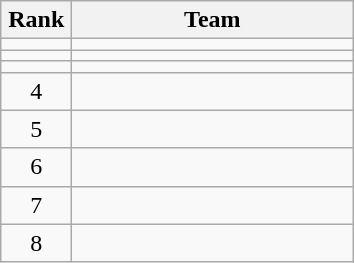<table class="wikitable" style="text-align: center;">
<tr>
<th width=40>Rank</th>
<th width=180>Team</th>
</tr>
<tr align=center>
<td></td>
<td style="text-align:left;"></td>
</tr>
<tr align=center>
<td></td>
<td style="text-align:left;"></td>
</tr>
<tr align=center>
<td></td>
<td style="text-align:left;"></td>
</tr>
<tr align=center>
<td>4</td>
<td style="text-align:left;"></td>
</tr>
<tr align=center>
<td>5</td>
<td style="text-align:left;"></td>
</tr>
<tr align=center>
<td>6</td>
<td style="text-align:left;"></td>
</tr>
<tr align=center>
<td>7</td>
<td style="text-align:left;"></td>
</tr>
<tr align=center>
<td>8</td>
<td style="text-align:left;"></td>
</tr>
</table>
